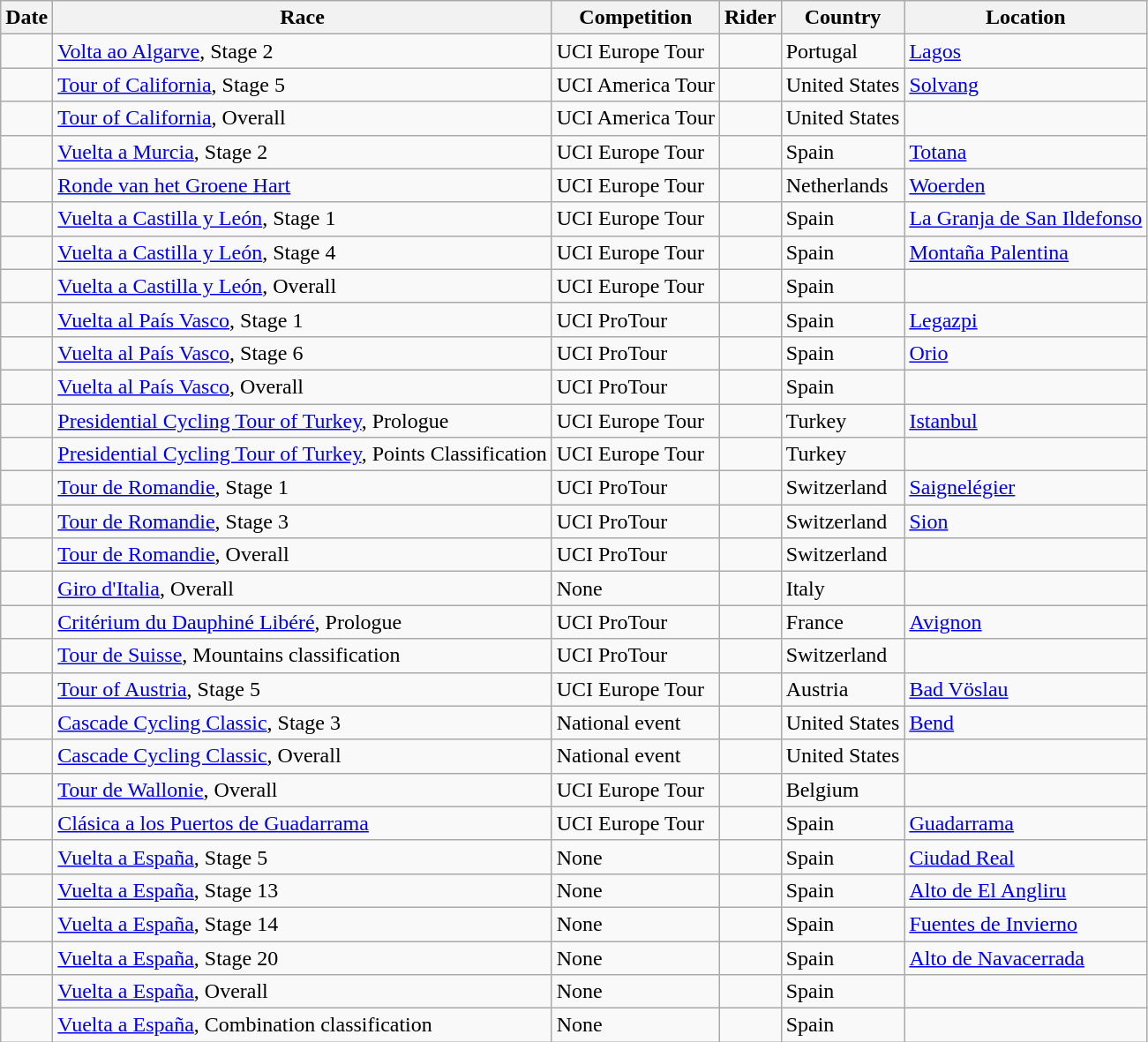<table class="wikitable sortable">
<tr>
<th>Date</th>
<th>Race</th>
<th>Competition</th>
<th>Rider</th>
<th>Country</th>
<th>Location</th>
</tr>
<tr>
<td></td>
<td><a href='#'>Volta ao Algarve</a>, Stage 2</td>
<td>UCI Europe Tour</td>
<td></td>
<td>Portugal</td>
<td><a href='#'>Lagos</a></td>
</tr>
<tr>
<td></td>
<td><a href='#'>Tour of California</a>, Stage 5</td>
<td>UCI America Tour</td>
<td></td>
<td>United States</td>
<td><a href='#'>Solvang</a></td>
</tr>
<tr>
<td></td>
<td><a href='#'>Tour of California</a>, Overall</td>
<td>UCI America Tour</td>
<td></td>
<td>United States</td>
<td></td>
</tr>
<tr>
<td></td>
<td><a href='#'>Vuelta a Murcia</a>, Stage 2</td>
<td>UCI Europe Tour</td>
<td></td>
<td>Spain</td>
<td><a href='#'>Totana</a></td>
</tr>
<tr>
<td></td>
<td><a href='#'>Ronde van het Groene Hart</a></td>
<td>UCI Europe Tour</td>
<td></td>
<td>Netherlands</td>
<td><a href='#'>Woerden</a></td>
</tr>
<tr>
<td></td>
<td><a href='#'>Vuelta a Castilla y León</a>, Stage 1</td>
<td>UCI Europe Tour</td>
<td></td>
<td>Spain</td>
<td><a href='#'>La Granja de San Ildefonso</a></td>
</tr>
<tr>
<td></td>
<td><a href='#'>Vuelta a Castilla y León</a>, Stage 4</td>
<td>UCI Europe Tour</td>
<td></td>
<td>Spain</td>
<td><a href='#'>Montaña Palentina</a></td>
</tr>
<tr>
<td></td>
<td><a href='#'>Vuelta a Castilla y León</a>, Overall</td>
<td>UCI Europe Tour</td>
<td></td>
<td>Spain</td>
<td></td>
</tr>
<tr>
<td></td>
<td><a href='#'>Vuelta al País Vasco</a>, Stage 1</td>
<td>UCI ProTour</td>
<td></td>
<td>Spain</td>
<td><a href='#'>Legazpi</a></td>
</tr>
<tr>
<td></td>
<td><a href='#'>Vuelta al País Vasco</a>, Stage 6</td>
<td>UCI ProTour</td>
<td></td>
<td>Spain</td>
<td><a href='#'>Orio</a></td>
</tr>
<tr>
<td></td>
<td><a href='#'>Vuelta al País Vasco</a>, Overall</td>
<td>UCI ProTour</td>
<td></td>
<td>Spain</td>
<td></td>
</tr>
<tr>
<td></td>
<td><a href='#'>Presidential Cycling Tour of Turkey</a>, Prologue</td>
<td>UCI Europe Tour</td>
<td></td>
<td>Turkey</td>
<td><a href='#'>Istanbul</a></td>
</tr>
<tr>
<td></td>
<td><a href='#'>Presidential Cycling Tour of Turkey</a>, Points Classification</td>
<td>UCI Europe Tour</td>
<td></td>
<td>Turkey</td>
<td></td>
</tr>
<tr>
<td></td>
<td><a href='#'>Tour de Romandie</a>, Stage 1</td>
<td>UCI ProTour</td>
<td></td>
<td>Switzerland</td>
<td><a href='#'>Saignelégier</a></td>
</tr>
<tr>
<td></td>
<td><a href='#'>Tour de Romandie</a>, Stage 3</td>
<td>UCI ProTour</td>
<td></td>
<td>Switzerland</td>
<td><a href='#'>Sion</a></td>
</tr>
<tr>
<td></td>
<td><a href='#'>Tour de Romandie</a>, Overall</td>
<td>UCI ProTour</td>
<td></td>
<td>Switzerland</td>
<td></td>
</tr>
<tr>
<td></td>
<td><a href='#'>Giro d'Italia</a>, Overall</td>
<td>None</td>
<td></td>
<td>Italy</td>
<td></td>
</tr>
<tr>
<td></td>
<td><a href='#'>Critérium du Dauphiné Libéré</a>, Prologue</td>
<td>UCI ProTour</td>
<td></td>
<td>France</td>
<td><a href='#'>Avignon</a></td>
</tr>
<tr>
<td></td>
<td><a href='#'>Tour de Suisse</a>, Mountains classification</td>
<td>UCI ProTour</td>
<td></td>
<td>Switzerland</td>
<td></td>
</tr>
<tr>
<td></td>
<td><a href='#'>Tour of Austria</a>, Stage 5</td>
<td>UCI Europe Tour</td>
<td></td>
<td>Austria</td>
<td><a href='#'>Bad Vöslau</a></td>
</tr>
<tr>
<td></td>
<td><a href='#'>Cascade Cycling Classic</a>, Stage 3</td>
<td>National event</td>
<td></td>
<td>United States</td>
<td><a href='#'>Bend</a></td>
</tr>
<tr>
<td></td>
<td><a href='#'>Cascade Cycling Classic</a>, Overall</td>
<td>National event</td>
<td></td>
<td>United States</td>
<td></td>
</tr>
<tr>
<td></td>
<td><a href='#'>Tour de Wallonie</a>, Overall</td>
<td>UCI Europe Tour</td>
<td></td>
<td>Belgium</td>
<td></td>
</tr>
<tr>
<td></td>
<td><a href='#'>Clásica a los Puertos de Guadarrama</a></td>
<td>UCI Europe Tour</td>
<td></td>
<td>Spain</td>
<td><a href='#'>Guadarrama</a></td>
</tr>
<tr>
<td></td>
<td><a href='#'>Vuelta a España</a>, Stage 5</td>
<td>None</td>
<td></td>
<td>Spain</td>
<td><a href='#'>Ciudad Real</a></td>
</tr>
<tr>
<td></td>
<td><a href='#'>Vuelta a España</a>, Stage 13</td>
<td>None</td>
<td></td>
<td>Spain</td>
<td><a href='#'>Alto de El Angliru</a></td>
</tr>
<tr>
<td></td>
<td><a href='#'>Vuelta a España</a>, Stage 14</td>
<td>None</td>
<td></td>
<td>Spain</td>
<td><a href='#'>Fuentes de Invierno</a></td>
</tr>
<tr>
<td></td>
<td><a href='#'>Vuelta a España</a>, Stage 20</td>
<td>None</td>
<td></td>
<td>Spain</td>
<td><a href='#'>Alto de Navacerrada</a></td>
</tr>
<tr>
<td></td>
<td><a href='#'>Vuelta a España</a>, Overall</td>
<td>None</td>
<td></td>
<td>Spain</td>
<td></td>
</tr>
<tr>
<td></td>
<td><a href='#'>Vuelta a España</a>, Combination classification</td>
<td>None</td>
<td></td>
<td>Spain</td>
<td></td>
</tr>
</table>
